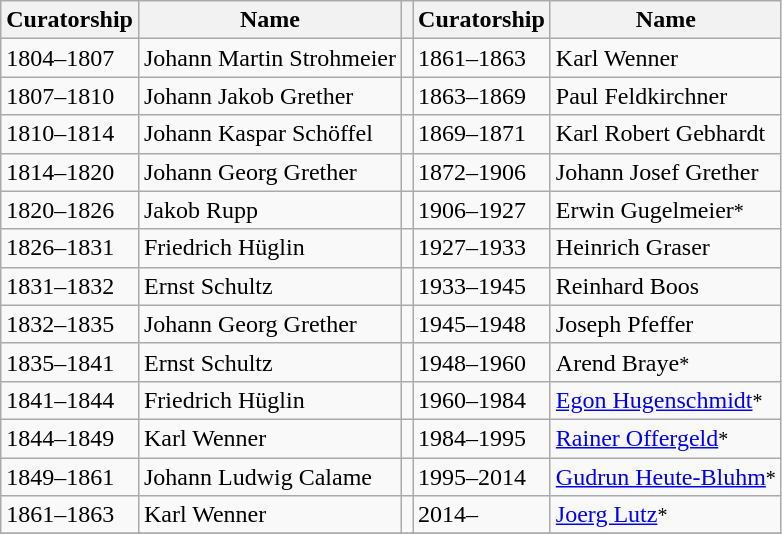<table class="wikitable">
<tr>
<th>Curatorship</th>
<th>Name</th>
<th></th>
<th>Curatorship</th>
<th>Name</th>
</tr>
<tr>
<td>1804–1807</td>
<td>Johann Martin Strohmeier</td>
<td></td>
<td>1861–1863</td>
<td>Karl Wenner</td>
</tr>
<tr>
<td>1807–1810</td>
<td>Johann Jakob Grether</td>
<td></td>
<td>1863–1869</td>
<td>Paul Feldkirchner</td>
</tr>
<tr>
<td>1810–1814</td>
<td>Johann Kaspar Schöffel</td>
<td></td>
<td>1869–1871</td>
<td>Karl Robert Gebhardt</td>
</tr>
<tr>
<td>1814–1820</td>
<td>Johann Georg Grether</td>
<td></td>
<td>1872–1906</td>
<td>Johann Josef Grether</td>
</tr>
<tr>
<td>1820–1826</td>
<td>Jakob Rupp</td>
<td></td>
<td>1906–1927</td>
<td>Erwin Gugelmeier<small>*</small></td>
</tr>
<tr>
<td>1826–1831</td>
<td>Friedrich Hüglin</td>
<td></td>
<td>1927–1933</td>
<td>Heinrich Graser</td>
</tr>
<tr>
<td>1831–1832</td>
<td>Ernst Schultz</td>
<td></td>
<td>1933–1945</td>
<td>Reinhard Boos</td>
</tr>
<tr>
<td>1832–1835</td>
<td>Johann Georg Grether</td>
<td></td>
<td>1945–1948</td>
<td>Joseph Pfeffer</td>
</tr>
<tr>
<td>1835–1841</td>
<td>Ernst Schultz</td>
<td></td>
<td>1948–1960</td>
<td>Arend Braye<small>*</small></td>
</tr>
<tr>
<td>1841–1844</td>
<td>Friedrich Hüglin</td>
<td></td>
<td>1960–1984</td>
<td><a href='#'>Egon Hugenschmidt</a><small>*</small></td>
</tr>
<tr>
<td>1844–1849</td>
<td>Karl Wenner</td>
<td></td>
<td>1984–1995</td>
<td><a href='#'>Rainer Offergeld</a><small>*</small></td>
</tr>
<tr>
<td>1849–1861</td>
<td>Johann Ludwig Calame</td>
<td></td>
<td>1995–2014</td>
<td><a href='#'>Gudrun Heute-Bluhm</a><small>*</small></td>
</tr>
<tr>
<td>1861–1863</td>
<td>Karl Wenner</td>
<td></td>
<td>2014–</td>
<td><a href='#'>Joerg Lutz</a><small>*</small></td>
</tr>
<tr>
</tr>
</table>
